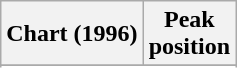<table class="wikitable sortable plainrowheaders" style="text-align:center;">
<tr>
<th scope="col">Chart (1996)</th>
<th scope="col">Peak<br>position</th>
</tr>
<tr>
</tr>
<tr>
</tr>
</table>
